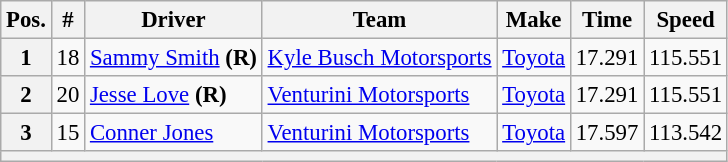<table class="wikitable" style="font-size:95%">
<tr>
<th>Pos.</th>
<th>#</th>
<th>Driver</th>
<th>Team</th>
<th>Make</th>
<th>Time</th>
<th>Speed</th>
</tr>
<tr>
<th>1</th>
<td>18</td>
<td><a href='#'>Sammy Smith</a> <strong>(R)</strong></td>
<td><a href='#'>Kyle Busch Motorsports</a></td>
<td><a href='#'>Toyota</a></td>
<td>17.291</td>
<td>115.551</td>
</tr>
<tr>
<th>2</th>
<td>20</td>
<td><a href='#'>Jesse Love</a> <strong>(R)</strong></td>
<td><a href='#'>Venturini Motorsports</a></td>
<td><a href='#'>Toyota</a></td>
<td>17.291</td>
<td>115.551</td>
</tr>
<tr>
<th>3</th>
<td>15</td>
<td><a href='#'>Conner Jones</a></td>
<td><a href='#'>Venturini Motorsports</a></td>
<td><a href='#'>Toyota</a></td>
<td>17.597</td>
<td>113.542</td>
</tr>
<tr>
<th colspan="7"></th>
</tr>
</table>
